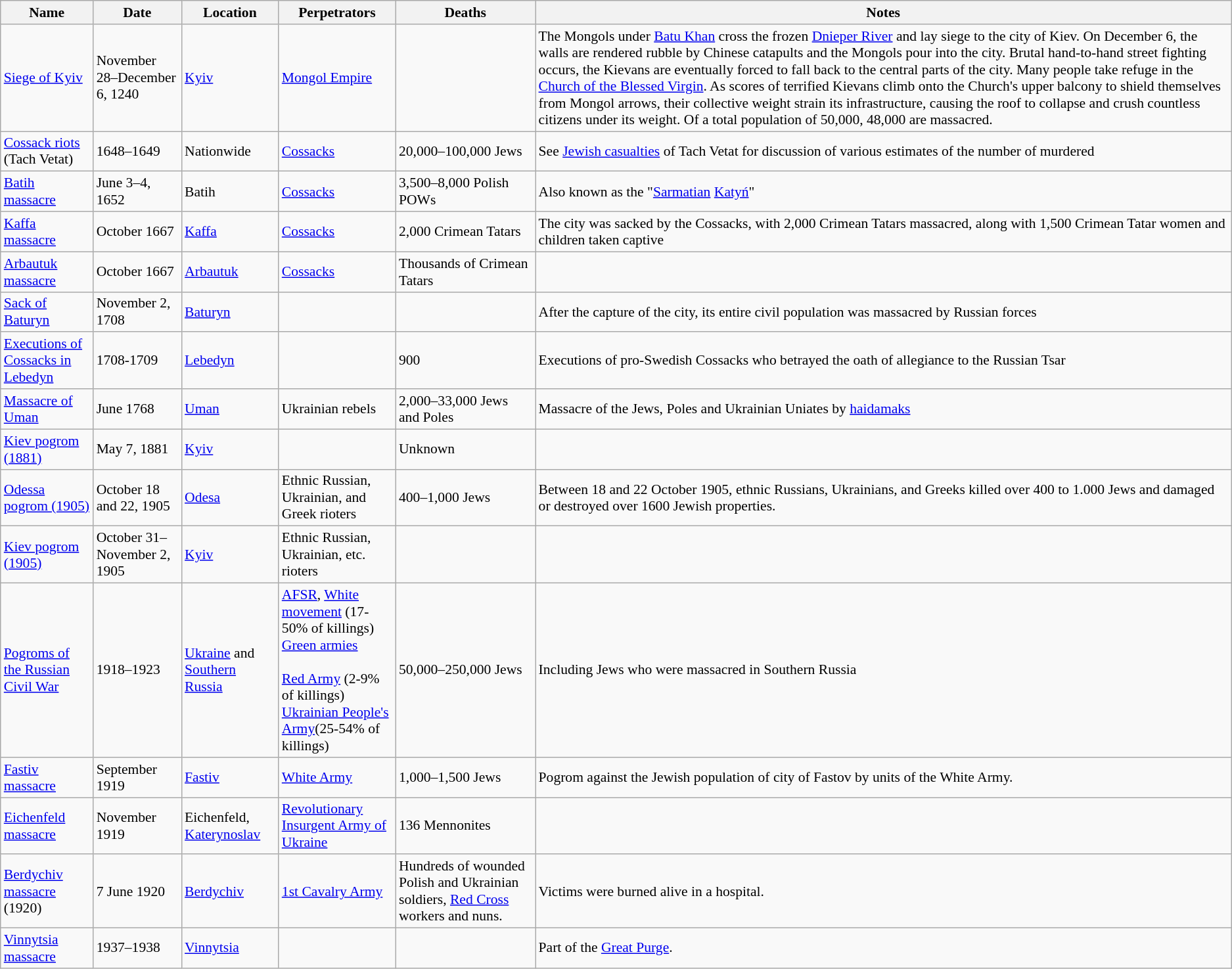<table class="sortable wikitable" style="font-size:90%">
<tr>
<th scope="col">Name</th>
<th scope="col">Date</th>
<th scope="col">Location</th>
<th scope="col">Perpetrators</th>
<th scope="col">Deaths</th>
<th scope="col">Notes</th>
</tr>
<tr>
<td scope="row"><a href='#'>Siege of Kyiv</a></td>
<td>November 28–December 6, 1240</td>
<td><a href='#'>Kyiv</a></td>
<td> <a href='#'>Mongol Empire</a></td>
<td></td>
<td>The Mongols under <a href='#'>Batu Khan</a> cross the frozen <a href='#'>Dnieper River</a> and lay siege to the city of Kiev. On December 6, the walls are rendered rubble by Chinese catapults and the Mongols pour into the city. Brutal hand-to-hand street fighting occurs, the Kievans are eventually forced to fall back to the central parts of the city. Many people take refuge in the <a href='#'>Church of the Blessed Virgin</a>. As scores of terrified Kievans climb onto the Church's upper balcony to shield themselves from Mongol arrows, their collective weight strain its infrastructure, causing the roof to collapse and crush countless citizens under its weight. Of a total population of 50,000, 48,000 are massacred.</td>
</tr>
<tr>
<td scope="row"><a href='#'>Cossack riots</a> (Tach Vetat)</td>
<td>1648–1649</td>
<td>Nationwide</td>
<td> <a href='#'>Cossacks</a></td>
<td>20,000–100,000  Jews</td>
<td>See <a href='#'>Jewish casualties</a> of Tach Vetat for discussion of various estimates of the number of murdered</td>
</tr>
<tr>
<td scope="row"><a href='#'>Batih massacre</a></td>
<td>June 3–4, 1652</td>
<td>Batih</td>
<td> <a href='#'>Cossacks</a></td>
<td>3,500–8,000 Polish POWs</td>
<td>Also known as the "<a href='#'>Sarmatian</a> <a href='#'>Katyń</a>"</td>
</tr>
<tr>
<td scope="row"><a href='#'>Kaffa massacre</a></td>
<td>October 1667</td>
<td><a href='#'>Kaffa</a></td>
<td> <a href='#'>Cossacks</a></td>
<td>2,000 Crimean Tatars</td>
<td>The city was sacked by the Cossacks, with 2,000 Crimean Tatars massacred, along with 1,500 Crimean Tatar women and children taken captive</td>
</tr>
<tr>
<td scope="row"><a href='#'>Arbautuk massacre</a></td>
<td>October 1667</td>
<td><a href='#'>Arbautuk</a></td>
<td> <a href='#'>Cossacks</a></td>
<td>Thousands of Crimean Tatars</td>
</tr>
<tr>
<td scope="row"><a href='#'>Sack of Baturyn</a></td>
<td>November 2, 1708</td>
<td><a href='#'>Baturyn</a></td>
<td></td>
<td></td>
<td>After the capture of the city, its entire civil population was massacred by Russian forces</td>
</tr>
<tr>
<td scope="row"><a href='#'>Executions of Cossacks in Lebedyn</a></td>
<td>1708-1709</td>
<td><a href='#'>Lebedyn</a></td>
<td></td>
<td>900</td>
<td>Executions of pro-Swedish Cossacks who betrayed the oath of allegiance to the Russian Tsar</td>
</tr>
<tr>
<td scope="row"><a href='#'>Massacre of Uman</a></td>
<td>June 1768</td>
<td><a href='#'>Uman</a></td>
<td>Ukrainian rebels</td>
<td>2,000–33,000 Jews and Poles</td>
<td>Massacre of the Jews, Poles and Ukrainian Uniates by <a href='#'>haidamaks</a></td>
</tr>
<tr>
<td scope="row"><a href='#'>Kiev pogrom (1881)</a></td>
<td>May 7, 1881</td>
<td><a href='#'>Kyiv</a></td>
<td></td>
<td>Unknown</td>
<td></td>
</tr>
<tr>
<td scope="row"><a href='#'>Odessa pogrom (1905)</a></td>
<td>October 18 and 22, 1905</td>
<td><a href='#'>Odesa</a></td>
<td>Ethnic Russian, Ukrainian, and Greek rioters</td>
<td>400–1,000 Jews</td>
<td>Between 18 and 22 October 1905, ethnic Russians, Ukrainians, and Greeks killed over 400 to 1.000 Jews and damaged or destroyed over 1600 Jewish properties.</td>
</tr>
<tr>
<td scope="row"><a href='#'>Kiev pogrom (1905)</a></td>
<td>October 31–November 2, 1905</td>
<td><a href='#'>Kyiv</a></td>
<td>Ethnic Russian, Ukrainian, etc. rioters</td>
<td></td>
<td></td>
</tr>
<tr>
<td scope="row"><a href='#'>Pogroms of the Russian Civil War</a></td>
<td>1918–1923</td>
<td><a href='#'>Ukraine</a> and <a href='#'>Southern Russia</a></td>
<td> <a href='#'>AFSR</a>, <a href='#'>White movement</a> (17-50% of killings)<br> <a href='#'>Green armies</a><br><br> <a href='#'>Red Army</a> (2-9% of killings)<br> <a href='#'>Ukrainian People's Army</a>(25-54% of killings)</td>
<td>50,000–250,000 Jews</td>
<td>Including Jews who were massacred in Southern Russia</td>
</tr>
<tr>
<td scope="row"><a href='#'>Fastiv massacre</a></td>
<td>September 1919</td>
<td><a href='#'>Fastiv</a></td>
<td> <a href='#'>White Army</a></td>
<td>1,000–1,500 Jews</td>
<td>Pogrom against the Jewish population of city of Fastov by units of the White Army.</td>
</tr>
<tr>
<td scope="row"><a href='#'>Eichenfeld massacre</a></td>
<td>November 1919</td>
<td>Eichenfeld, <a href='#'>Katerynoslav</a></td>
<td> <a href='#'>Revolutionary Insurgent Army of Ukraine</a></td>
<td>136 Mennonites</td>
<td></td>
</tr>
<tr>
<td scope="row"><a href='#'>Berdychiv massacre</a> (1920)</td>
<td>7 June 1920</td>
<td><a href='#'>Berdychiv</a></td>
<td> <a href='#'>1st Cavalry Army</a></td>
<td>Hundreds of wounded Polish and Ukrainian soldiers, <a href='#'>Red Cross</a> workers and nuns.</td>
<td>Victims were burned alive in a hospital.</td>
</tr>
<tr>
<td scope="row"><a href='#'>Vinnytsia massacre</a></td>
<td>1937–1938</td>
<td><a href='#'>Vinnytsia</a></td>
<td></td>
<td></td>
<td>Part of the <a href='#'>Great Purge</a>.</td>
</tr>
</table>
